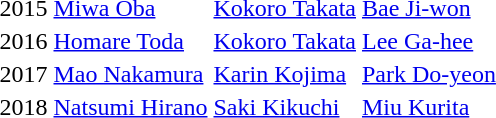<table>
<tr>
<td align="center">2015</td>
<td> <a href='#'>Miwa Oba</a></td>
<td> <a href='#'>Kokoro Takata</a></td>
<td> <a href='#'>Bae Ji-won</a></td>
</tr>
<tr>
<td align="center">2016</td>
<td> <a href='#'>Homare Toda</a></td>
<td> <a href='#'>Kokoro Takata</a></td>
<td> <a href='#'>Lee Ga-hee</a></td>
</tr>
<tr>
<td align="center">2017</td>
<td> <a href='#'>Mao Nakamura</a></td>
<td> <a href='#'>Karin Kojima</a></td>
<td> <a href='#'>Park Do-yeon</a></td>
</tr>
<tr>
<td align="center">2018</td>
<td> <a href='#'>Natsumi Hirano</a></td>
<td> <a href='#'>Saki Kikuchi</a></td>
<td> <a href='#'>Miu Kurita</a></td>
</tr>
</table>
